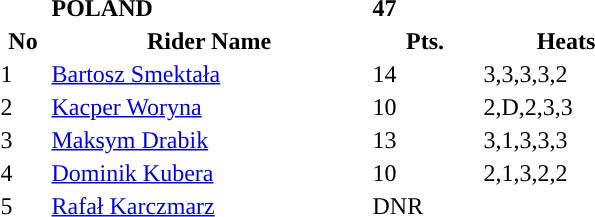<table class="toccolours">
<tr>
<td></td>
<td><strong>POLAND</strong></td>
<td><strong>47</strong></td>
</tr>
<tr style="background-color:">
<th width=30px>No</th>
<th width=210px>Rider Name</th>
<th width=70px>Pts.</th>
<th width=110px>Heats</th>
</tr>
<tr style="background-color:">
<td>1</td>
<td><a href='#'>Bartosz Smektała</a></td>
<td>14</td>
<td>3,3,3,3,2</td>
</tr>
<tr style="background-color:">
<td>2</td>
<td><a href='#'>Kacper Woryna</a></td>
<td>10</td>
<td>2,D,2,3,3</td>
</tr>
<tr style="background-color:">
<td>3</td>
<td><a href='#'>Maksym Drabik</a></td>
<td>13</td>
<td>3,1,3,3,3</td>
</tr>
<tr style="background-color:">
<td>4</td>
<td><a href='#'>Dominik Kubera</a></td>
<td>10</td>
<td>2,1,3,2,2</td>
</tr>
<tr style="background-color:">
<td>5</td>
<td><a href='#'>Rafał Karczmarz</a></td>
<td>DNR</td>
<td></td>
</tr>
</table>
